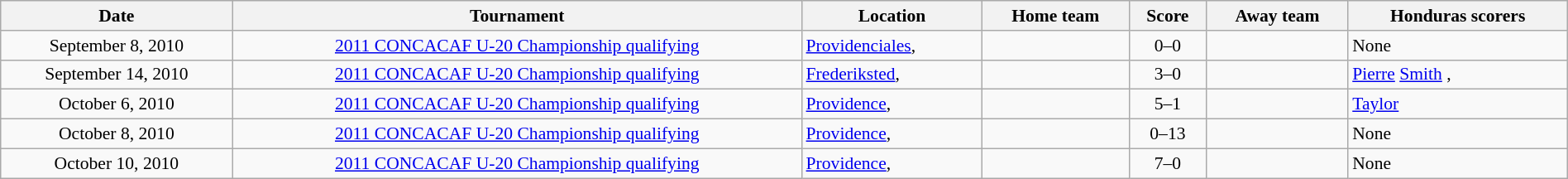<table class="wikitable" width=100% style="font-size: 90%">
<tr>
<th>Date</th>
<th>Tournament</th>
<th>Location</th>
<th>Home team</th>
<th>Score</th>
<th>Away team</th>
<th>Honduras scorers</th>
</tr>
<tr align=left>
<td align=center>September 8, 2010</td>
<td align=center><a href='#'>2011 CONCACAF U-20 Championship qualifying</a></td>
<td><a href='#'>Providenciales</a>,<br></td>
<td></td>
<td align=center>0–0</td>
<td></td>
<td>None</td>
</tr>
<tr align=left>
<td align=center>September 14, 2010</td>
<td align=center><a href='#'>2011 CONCACAF U-20 Championship qualifying</a></td>
<td><a href='#'>Frederiksted</a>,<br></td>
<td></td>
<td align=center>3–0</td>
<td></td>
<td><a href='#'>Pierre</a>  <a href='#'>Smith</a> ,  </td>
</tr>
<tr align=left>
<td align=center>October 6, 2010</td>
<td align=center><a href='#'>2011 CONCACAF U-20 Championship qualifying</a></td>
<td><a href='#'>Providence</a>,<br></td>
<td></td>
<td align=center>5–1</td>
<td></td>
<td><a href='#'>Taylor</a> </td>
</tr>
<tr align=left>
<td align=center>October 8, 2010</td>
<td align=center><a href='#'>2011 CONCACAF U-20 Championship qualifying</a></td>
<td><a href='#'>Providence</a>,<br></td>
<td></td>
<td align=center>0–13</td>
<td></td>
<td>None</td>
</tr>
<tr align=left>
<td align=center>October 10, 2010</td>
<td align=center><a href='#'>2011 CONCACAF U-20 Championship qualifying</a></td>
<td><a href='#'>Providence</a>,<br></td>
<td></td>
<td align=center>7–0</td>
<td></td>
<td>None</td>
</tr>
</table>
